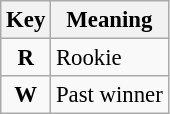<table class="wikitable" style="font-size: 95%;">
<tr>
<th>Key</th>
<th>Meaning</th>
</tr>
<tr>
<td align="center"><strong><span>R</span></strong></td>
<td>Rookie</td>
</tr>
<tr>
<td align="center"><strong><span>W</span></strong></td>
<td>Past winner</td>
</tr>
</table>
